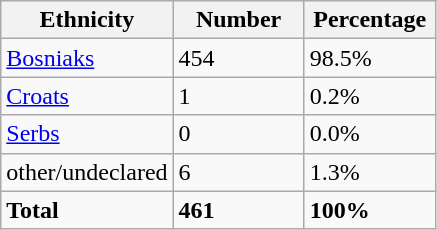<table class="wikitable">
<tr>
<th width="100px">Ethnicity</th>
<th width="80px">Number</th>
<th width="80px">Percentage</th>
</tr>
<tr>
<td><a href='#'>Bosniaks</a></td>
<td>454</td>
<td>98.5%</td>
</tr>
<tr>
<td><a href='#'>Croats</a></td>
<td>1</td>
<td>0.2%</td>
</tr>
<tr>
<td><a href='#'>Serbs</a></td>
<td>0</td>
<td>0.0%</td>
</tr>
<tr>
<td>other/undeclared</td>
<td>6</td>
<td>1.3%</td>
</tr>
<tr>
<td><strong>Total</strong></td>
<td><strong>461</strong></td>
<td><strong>100%</strong></td>
</tr>
</table>
